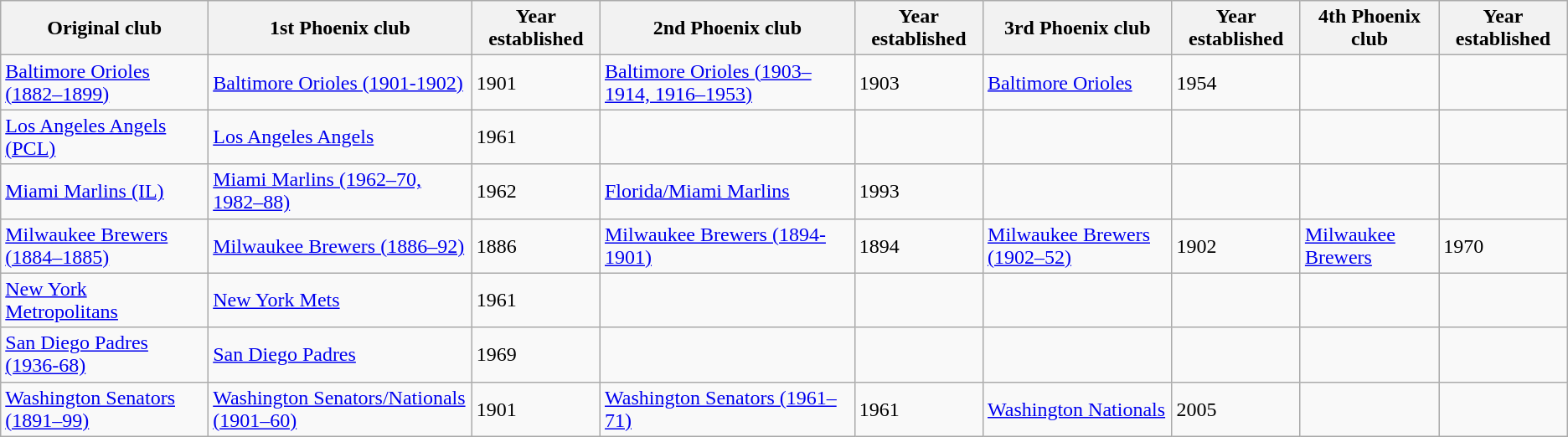<table class="wikitable">
<tr>
<th>Original club</th>
<th>1st Phoenix club</th>
<th>Year established</th>
<th>2nd Phoenix club</th>
<th>Year established</th>
<th>3rd Phoenix club</th>
<th>Year established</th>
<th>4th Phoenix club</th>
<th>Year established</th>
</tr>
<tr>
<td><a href='#'>Baltimore Orioles (1882–1899)</a></td>
<td><a href='#'>Baltimore Orioles (1901-1902)</a></td>
<td>1901</td>
<td><a href='#'>Baltimore Orioles (1903–1914, 1916–1953)</a></td>
<td>1903</td>
<td><a href='#'>Baltimore Orioles</a></td>
<td>1954</td>
<td></td>
<td></td>
</tr>
<tr>
<td><a href='#'>Los Angeles Angels (PCL)</a></td>
<td><a href='#'>Los Angeles Angels</a></td>
<td>1961</td>
<td></td>
<td></td>
<td></td>
<td></td>
<td></td>
<td></td>
</tr>
<tr>
<td><a href='#'>Miami Marlins (IL)</a></td>
<td><a href='#'>Miami Marlins (1962–70, 1982–88)</a></td>
<td>1962</td>
<td><a href='#'>Florida/Miami Marlins</a></td>
<td>1993</td>
<td></td>
<td></td>
<td></td>
<td></td>
</tr>
<tr>
<td><a href='#'>Milwaukee Brewers (1884–1885)</a></td>
<td><a href='#'>Milwaukee Brewers (1886–92)</a></td>
<td>1886</td>
<td><a href='#'>Milwaukee Brewers (1894-1901)</a></td>
<td>1894</td>
<td><a href='#'>Milwaukee Brewers (1902–52)</a></td>
<td>1902</td>
<td><a href='#'>Milwaukee Brewers</a></td>
<td>1970</td>
</tr>
<tr>
<td><a href='#'>New York Metropolitans</a></td>
<td><a href='#'>New York Mets</a></td>
<td>1961</td>
<td></td>
<td></td>
<td></td>
<td></td>
<td></td>
<td></td>
</tr>
<tr>
<td><a href='#'>San Diego Padres (1936-68)</a></td>
<td><a href='#'>San Diego Padres</a></td>
<td>1969</td>
<td></td>
<td></td>
<td></td>
<td></td>
<td></td>
<td></td>
</tr>
<tr>
<td><a href='#'>Washington Senators (1891–99)</a></td>
<td><a href='#'>Washington Senators/Nationals (1901–60)</a></td>
<td>1901</td>
<td><a href='#'>Washington Senators (1961–71)</a></td>
<td>1961</td>
<td><a href='#'>Washington Nationals</a></td>
<td>2005</td>
<td></td>
<td></td>
</tr>
</table>
